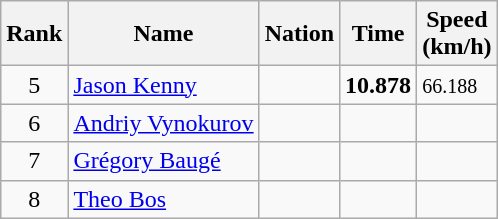<table class=wikitable sortable style=text-align:center>
<tr>
<th>Rank</th>
<th>Name</th>
<th>Nation</th>
<th>Time</th>
<th>Speed<br>(km/h)</th>
</tr>
<tr>
<td>5</td>
<td align=left><a href='#'>Jason Kenny</a></td>
<td align=left></td>
<td align=left><strong>10.878</strong></td>
<td align=left><small>66.188</small></td>
</tr>
<tr>
<td>6</td>
<td align=left><a href='#'>Andriy Vynokurov</a></td>
<td align=left></td>
<td></td>
<td></td>
</tr>
<tr>
<td>7</td>
<td align=left><a href='#'>Grégory Baugé</a></td>
<td align=left></td>
<td></td>
<td></td>
</tr>
<tr>
<td>8</td>
<td align=left><a href='#'>Theo Bos</a></td>
<td align=left></td>
<td></td>
<td></td>
</tr>
</table>
